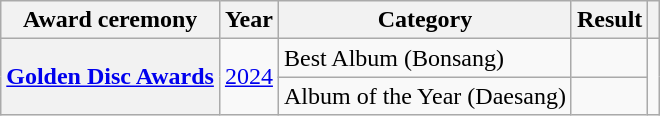<table class="wikitable plainrowheaders sortable" style="text-align:center">
<tr>
<th scope="col">Award ceremony</th>
<th scope="col">Year</th>
<th scope="col">Category</th>
<th scope="col">Result</th>
<th scope="col" class="unsortable"></th>
</tr>
<tr>
<th rowspan="2" scope="row"><a href='#'>Golden Disc Awards</a></th>
<td rowspan="2"><a href='#'>2024</a></td>
<td style="text-align:left">Best Album (Bonsang)</td>
<td></td>
<td rowspan="2"></td>
</tr>
<tr>
<td style="text-align:left">Album of the Year (Daesang)</td>
<td></td>
</tr>
</table>
